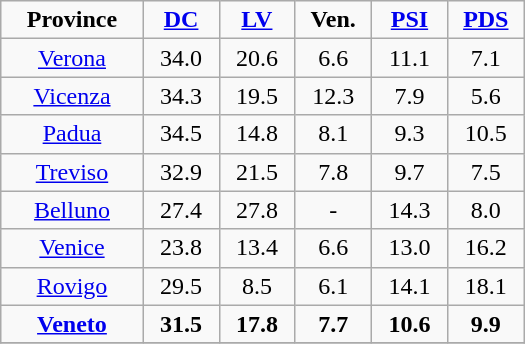<table class="wikitable" style="text-align:center; width:350px">
<tr>
<td style="width:100px"><strong>Province</strong></td>
<td style="width:50px"><strong><a href='#'>DC</a></strong></td>
<td style="width:50px"><strong><a href='#'>LV</a></strong></td>
<td style="width:50px"><strong>Ven.</strong></td>
<td style="width:50px"><strong><a href='#'>PSI</a></strong></td>
<td style="width:50px"><strong><a href='#'>PDS</a></strong></td>
</tr>
<tr>
<td><a href='#'>Verona</a></td>
<td>34.0</td>
<td>20.6</td>
<td>6.6</td>
<td>11.1</td>
<td>7.1</td>
</tr>
<tr>
<td><a href='#'>Vicenza</a></td>
<td>34.3</td>
<td>19.5</td>
<td>12.3</td>
<td>7.9</td>
<td>5.6</td>
</tr>
<tr>
<td><a href='#'>Padua</a></td>
<td>34.5</td>
<td>14.8</td>
<td>8.1</td>
<td>9.3</td>
<td>10.5</td>
</tr>
<tr>
<td><a href='#'>Treviso</a></td>
<td>32.9</td>
<td>21.5</td>
<td>7.8</td>
<td>9.7</td>
<td>7.5</td>
</tr>
<tr>
<td><a href='#'>Belluno</a></td>
<td>27.4</td>
<td>27.8</td>
<td>-</td>
<td>14.3</td>
<td>8.0</td>
</tr>
<tr>
<td><a href='#'>Venice</a></td>
<td>23.8</td>
<td>13.4</td>
<td>6.6</td>
<td>13.0</td>
<td>16.2</td>
</tr>
<tr>
<td><a href='#'>Rovigo</a></td>
<td>29.5</td>
<td>8.5</td>
<td>6.1</td>
<td>14.1</td>
<td>18.1</td>
</tr>
<tr>
<td><strong><a href='#'>Veneto</a></strong></td>
<td><strong>31.5</strong></td>
<td><strong>17.8</strong></td>
<td><strong>7.7</strong></td>
<td><strong>10.6</strong></td>
<td><strong>9.9</strong></td>
</tr>
<tr>
</tr>
</table>
